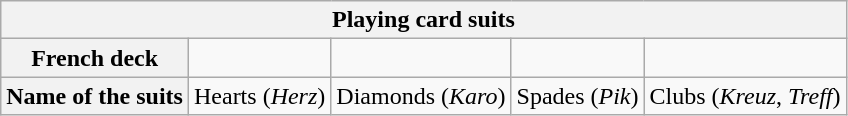<table class="wikitable">
<tr>
<th colspan="5">Playing card suits</th>
</tr>
<tr>
<th>French deck</th>
<td></td>
<td></td>
<td></td>
<td></td>
</tr>
<tr>
<th>Name of the suits</th>
<td>Hearts (<em>Herz</em>)</td>
<td>Diamonds (<em>Karo</em>)</td>
<td>Spades (<em>Pik</em>)</td>
<td>Clubs (<em>Kreuz</em>, <em>Treff</em>)</td>
</tr>
</table>
